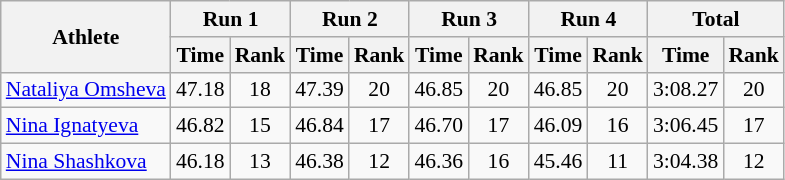<table class="wikitable" border="1" style="font-size:90%">
<tr>
<th rowspan="2">Athlete</th>
<th colspan="2">Run 1</th>
<th colspan="2">Run 2</th>
<th colspan="2">Run 3</th>
<th colspan="2">Run 4</th>
<th colspan="2">Total</th>
</tr>
<tr>
<th>Time</th>
<th>Rank</th>
<th>Time</th>
<th>Rank</th>
<th>Time</th>
<th>Rank</th>
<th>Time</th>
<th>Rank</th>
<th>Time</th>
<th>Rank</th>
</tr>
<tr>
<td><a href='#'>Nataliya Omsheva</a></td>
<td align="center">47.18</td>
<td align="center">18</td>
<td align="center">47.39</td>
<td align="center">20</td>
<td align="center">46.85</td>
<td align="center">20</td>
<td align="center">46.85</td>
<td align="center">20</td>
<td align="center">3:08.27</td>
<td align="center">20</td>
</tr>
<tr>
<td><a href='#'>Nina Ignatyeva</a></td>
<td align="center">46.82</td>
<td align="center">15</td>
<td align="center">46.84</td>
<td align="center">17</td>
<td align="center">46.70</td>
<td align="center">17</td>
<td align="center">46.09</td>
<td align="center">16</td>
<td align="center">3:06.45</td>
<td align="center">17</td>
</tr>
<tr>
<td><a href='#'>Nina Shashkova</a></td>
<td align="center">46.18</td>
<td align="center">13</td>
<td align="center">46.38</td>
<td align="center">12</td>
<td align="center">46.36</td>
<td align="center">16</td>
<td align="center">45.46</td>
<td align="center">11</td>
<td align="center">3:04.38</td>
<td align="center">12</td>
</tr>
</table>
